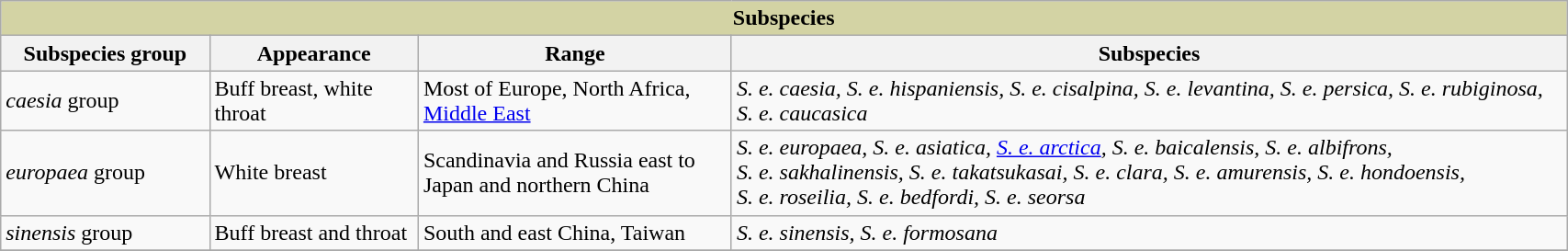<table style="width:90%;" class="wikitable">
<tr>
<th style="text-align:center; background:#d3d3a4;" colspan="4">Subspecies</th>
</tr>
<tr>
<th width=12%>Subspecies group</th>
<th width=12%>Appearance</th>
<th width=18%>Range</th>
<th width=48%>Subspecies</th>
</tr>
<tr>
<td><em>caesia</em> group</td>
<td>Buff breast, white throat</td>
<td>Most of Europe, North Africa, <a href='#'>Middle East</a></td>
<td><em>S. e. caesia, S. e. hispaniensis, S. e. cisalpina, S. e. levantina, S. e. persica, S. e. rubiginosa, S. e. caucasica</em></td>
</tr>
<tr>
<td><em>europaea</em> group</td>
<td>White breast</td>
<td>Scandinavia and Russia east to Japan and northern China</td>
<td><em>S. e. europaea, S. e. asiatica, <a href='#'>S. e. arctica</a>, S. e. baicalensis, S. e. albifrons, S. e. sakhalinensis, S. e. takatsukasai, S. e. clara, S. e. amurensis, S. e. hondoensis, S. e. roseilia, S. e. bedfordi, S. e. seorsa</em></td>
</tr>
<tr>
<td><em>sinensis</em> group</td>
<td>Buff breast and throat</td>
<td>South and east China, Taiwan</td>
<td><em>S. e. sinensis, S. e. formosana</em></td>
</tr>
<tr>
</tr>
</table>
